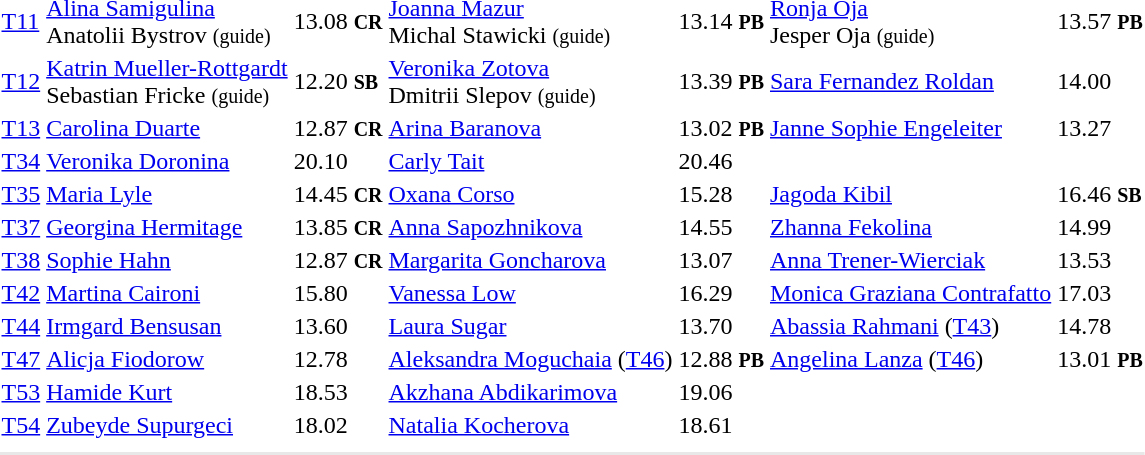<table>
<tr>
<td><a href='#'>T11</a></td>
<td><a href='#'>Alina Samigulina</a><br>Anatolii Bystrov <small>(guide)</small><br></td>
<td>13.08 <small><strong>CR</strong></small></td>
<td><a href='#'>Joanna Mazur</a><br>Michal Stawicki <small>(guide)</small><br></td>
<td>13.14 <small><strong>PB</strong></small></td>
<td><a href='#'>Ronja Oja</a><br>Jesper Oja <small>(guide)</small><br></td>
<td>13.57 <small><strong>PB</strong></small></td>
</tr>
<tr>
<td><a href='#'>T12</a></td>
<td><a href='#'>Katrin Mueller-Rottgardt</a><br>Sebastian Fricke <small>(guide)</small><br></td>
<td>12.20 <small><strong>SB</strong></small></td>
<td><a href='#'>Veronika Zotova</a><br>Dmitrii Slepov <small>(guide)</small><br></td>
<td>13.39 <small><strong>PB</strong></small></td>
<td><a href='#'>Sara Fernandez Roldan</a><br></td>
<td>14.00</td>
</tr>
<tr>
<td><a href='#'>T13</a></td>
<td><a href='#'>Carolina Duarte</a><br></td>
<td>12.87 <small><strong>CR</strong></small></td>
<td><a href='#'>Arina Baranova</a><br></td>
<td>13.02 <small><strong>PB</strong></small></td>
<td><a href='#'>Janne Sophie Engeleiter</a><br></td>
<td>13.27</td>
</tr>
<tr>
<td><a href='#'>T34</a></td>
<td><a href='#'>Veronika Doronina</a><br></td>
<td>20.10</td>
<td><a href='#'>Carly Tait</a><br></td>
<td>20.46</td>
<td></td>
<td></td>
</tr>
<tr>
<td><a href='#'>T35</a></td>
<td><a href='#'>Maria Lyle</a><br></td>
<td>14.45 <small><strong>CR</strong></small></td>
<td><a href='#'>Oxana Corso</a><br></td>
<td>15.28</td>
<td><a href='#'>Jagoda Kibil</a><br></td>
<td>16.46 <small><strong>SB</strong></small></td>
</tr>
<tr>
<td><a href='#'>T37</a></td>
<td><a href='#'>Georgina Hermitage</a><br></td>
<td>13.85 <small><strong>CR</strong></small></td>
<td><a href='#'>Anna Sapozhnikova</a><br></td>
<td>14.55</td>
<td><a href='#'>Zhanna Fekolina</a><br></td>
<td>14.99</td>
</tr>
<tr>
<td><a href='#'>T38</a></td>
<td><a href='#'>Sophie Hahn</a><br></td>
<td>12.87 <small><strong>CR</strong></small></td>
<td><a href='#'>Margarita Goncharova</a><br></td>
<td>13.07</td>
<td><a href='#'>Anna Trener-Wierciak</a><br></td>
<td>13.53</td>
</tr>
<tr>
<td><a href='#'>T42</a></td>
<td><a href='#'>Martina Caironi</a><br></td>
<td>15.80</td>
<td><a href='#'>Vanessa Low</a><br></td>
<td>16.29</td>
<td><a href='#'>Monica Graziana Contrafatto</a><br></td>
<td>17.03</td>
</tr>
<tr>
<td><a href='#'>T44</a></td>
<td><a href='#'>Irmgard Bensusan</a><br></td>
<td>13.60</td>
<td><a href='#'>Laura Sugar</a><br></td>
<td>13.70</td>
<td><a href='#'>Abassia Rahmani</a> (<a href='#'>T43</a>)<br></td>
<td>14.78</td>
</tr>
<tr>
<td><a href='#'>T47</a></td>
<td><a href='#'>Alicja Fiodorow</a><br></td>
<td>12.78</td>
<td><a href='#'>Aleksandra Moguchaia</a> (<a href='#'>T46</a>)<br></td>
<td>12.88 <small><strong>PB</strong></small></td>
<td><a href='#'>Angelina Lanza</a> (<a href='#'>T46</a>)<br></td>
<td>13.01 <small><strong>PB</strong></small></td>
</tr>
<tr>
<td><a href='#'>T53</a></td>
<td><a href='#'>Hamide Kurt</a><br></td>
<td>18.53</td>
<td><a href='#'>Akzhana Abdikarimova</a><br></td>
<td>19.06</td>
<td></td>
<td></td>
</tr>
<tr>
<td><a href='#'>T54</a></td>
<td><a href='#'>Zubeyde Supurgeci</a><br></td>
<td>18.02</td>
<td><a href='#'>Natalia Kocherova</a><br></td>
<td>18.61</td>
<td></td>
<td></td>
</tr>
<tr>
<td colspan=7></td>
</tr>
<tr>
</tr>
<tr bgcolor= e8e8e8>
<td colspan=7></td>
</tr>
</table>
